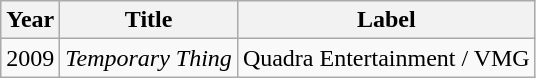<table class="wikitable">
<tr>
<th>Year</th>
<th>Title</th>
<th>Label</th>
</tr>
<tr>
<td>2009</td>
<td><em>Temporary Thing</em></td>
<td>Quadra Entertainment / VMG</td>
</tr>
</table>
